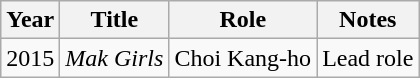<table class="wikitable">
<tr>
<th>Year</th>
<th>Title</th>
<th>Role</th>
<th>Notes</th>
</tr>
<tr>
<td>2015</td>
<td><em>Mak Girls</em></td>
<td>Choi Kang-ho</td>
<td>Lead role</td>
</tr>
</table>
